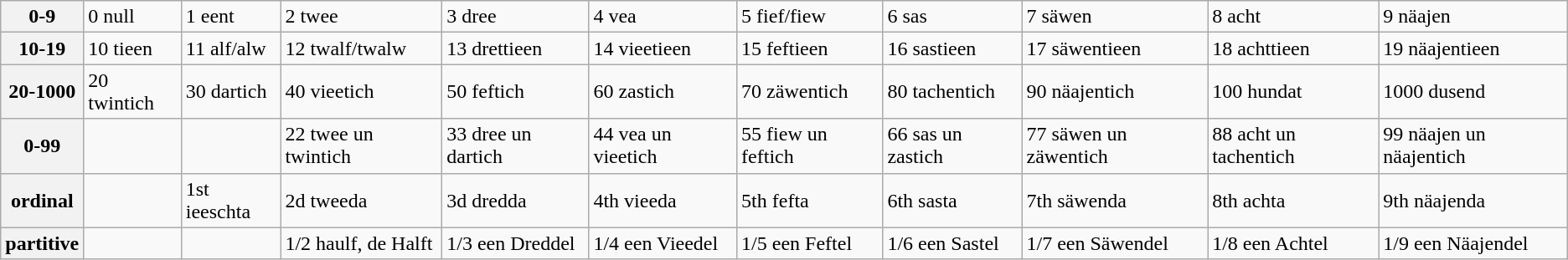<table class="wikitable">
<tr>
<th>0-9</th>
<td>0 null</td>
<td>1 eent</td>
<td>2 twee</td>
<td>3 dree</td>
<td>4 vea</td>
<td>5 fief/fiew</td>
<td>6 sas</td>
<td>7 säwen</td>
<td>8 acht</td>
<td>9 näajen</td>
</tr>
<tr>
<th>10-19</th>
<td>10 tieen</td>
<td>11 alf/alw</td>
<td>12 twalf/twalw</td>
<td>13 drettieen</td>
<td>14 vieetieen</td>
<td>15 feftieen</td>
<td>16 sastieen</td>
<td>17 säwentieen</td>
<td>18 achttieen</td>
<td>19 näajentieen</td>
</tr>
<tr>
<th>20-1000</th>
<td>20 twintich</td>
<td>30 dartich</td>
<td>40 vieetich</td>
<td>50 feftich</td>
<td>60 zastich</td>
<td>70 zäwentich</td>
<td>80 tachentich</td>
<td>90 näajentich</td>
<td>100 hundat</td>
<td>1000 dusend</td>
</tr>
<tr>
<th>0-99</th>
<td></td>
<td></td>
<td>22 twee un twintich</td>
<td>33 dree un dartich</td>
<td>44 vea un vieetich</td>
<td>55 fiew un feftich</td>
<td>66 sas un zastich</td>
<td>77 säwen un zäwentich</td>
<td>88 acht un tachentich</td>
<td>99 näajen un näajentich</td>
</tr>
<tr>
<th>ordinal</th>
<td></td>
<td>1st ieeschta</td>
<td>2d tweeda</td>
<td>3d dredda</td>
<td>4th vieeda</td>
<td>5th fefta</td>
<td>6th sasta</td>
<td>7th säwenda</td>
<td>8th achta</td>
<td>9th näajenda</td>
</tr>
<tr>
<th>partitive</th>
<td></td>
<td></td>
<td>1/2 haulf, de Halft</td>
<td>1/3 een Dreddel</td>
<td>1/4 een Vieedel</td>
<td>1/5 een Feftel</td>
<td>1/6 een Sastel</td>
<td>1/7 een Säwendel</td>
<td>1/8 een Achtel</td>
<td>1/9 een Näajendel</td>
</tr>
</table>
